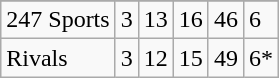<table class="wikitable">
<tr>
</tr>
<tr>
<td>247 Sports</td>
<td>3</td>
<td>13</td>
<td>16</td>
<td>46</td>
<td>6</td>
</tr>
<tr>
<td>Rivals</td>
<td>3</td>
<td>12</td>
<td>15</td>
<td>49</td>
<td>6*</td>
</tr>
</table>
